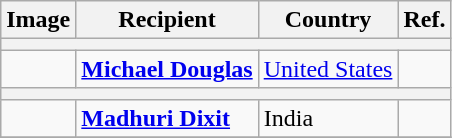<table class="wikitable">
<tr>
<th>Image</th>
<th>Recipient</th>
<th>Country</th>
<th>Ref.</th>
</tr>
<tr>
<th colspan =4></th>
</tr>
<tr>
<td></td>
<td><strong><a href='#'>Michael Douglas</a></strong></td>
<td><a href='#'>United States</a></td>
<td></td>
</tr>
<tr>
<th colspan =4></th>
</tr>
<tr>
<td></td>
<td><strong><a href='#'>Madhuri Dixit</a></strong></td>
<td>India</td>
<td></td>
</tr>
<tr>
</tr>
</table>
